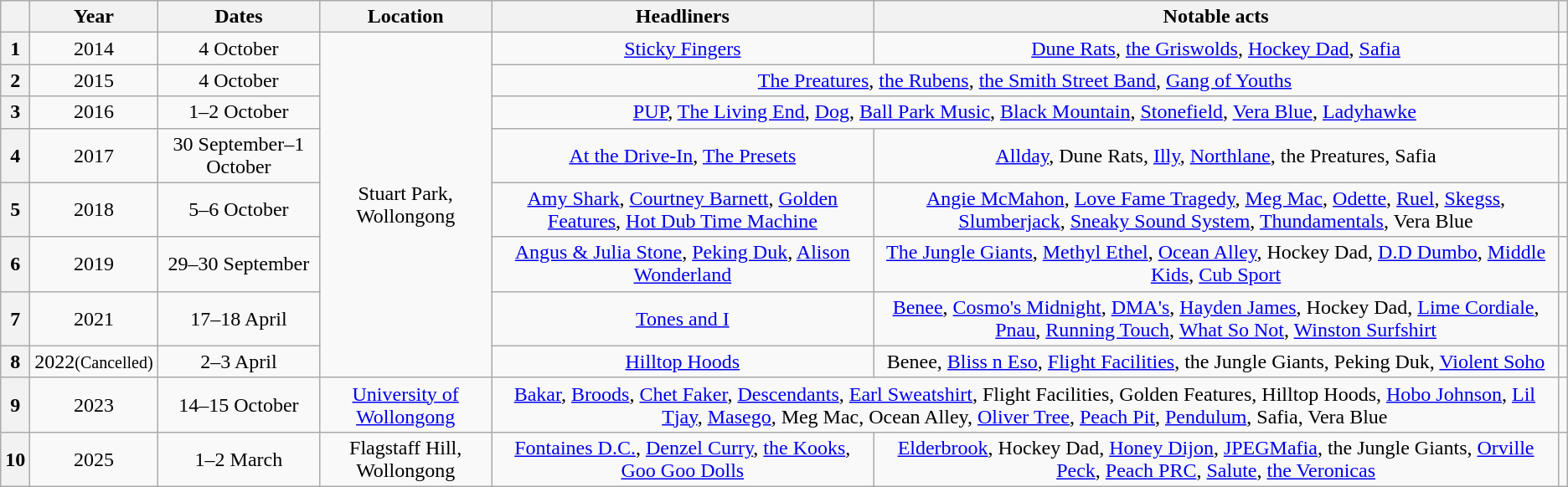<table class="wikitable" style="text-align:center;">
<tr>
<th></th>
<th>Year</th>
<th>Dates</th>
<th>Location</th>
<th>Headliners</th>
<th>Notable acts</th>
<th></th>
</tr>
<tr>
<th scope="row">1</th>
<td>2014</td>
<td>4 October</td>
<td rowspan="8">Stuart Park, Wollongong</td>
<td><a href='#'>Sticky Fingers</a></td>
<td><a href='#'>Dune Rats</a>, <a href='#'>the Griswolds</a>, <a href='#'>Hockey Dad</a>, <a href='#'>Safia</a></td>
<td></td>
</tr>
<tr>
<th scope="row">2</th>
<td>2015</td>
<td>4 October</td>
<td colspan="2"><a href='#'>The Preatures</a>, <a href='#'>the Rubens</a>, <a href='#'>the Smith Street Band</a>, <a href='#'>Gang of Youths</a></td>
<td></td>
</tr>
<tr>
<th scope="row">3</th>
<td>2016</td>
<td>1–2 October</td>
<td colspan="2"><a href='#'>PUP</a>, <a href='#'>The Living End</a>, <a href='#'>Dog</a>, <a href='#'>Ball Park Music</a>, <a href='#'>Black Mountain</a>, <a href='#'>Stonefield</a>, <a href='#'>Vera Blue</a>, <a href='#'>Ladyhawke</a></td>
<td></td>
</tr>
<tr>
<th scope="row">4</th>
<td>2017</td>
<td>30 September–1 October</td>
<td><a href='#'>At the Drive-In</a>, <a href='#'>The Presets</a></td>
<td><a href='#'>Allday</a>, Dune Rats, <a href='#'>Illy</a>, <a href='#'>Northlane</a>, the Preatures, Safia</td>
<td></td>
</tr>
<tr>
<th scope="row">5</th>
<td>2018</td>
<td>5–6 October</td>
<td><a href='#'>Amy Shark</a>, <a href='#'>Courtney Barnett</a>, <a href='#'>Golden Features</a>, <a href='#'>Hot Dub Time Machine</a></td>
<td><a href='#'>Angie McMahon</a>, <a href='#'>Love Fame Tragedy</a>, <a href='#'>Meg Mac</a>, <a href='#'>Odette</a>, <a href='#'>Ruel</a>, <a href='#'>Skegss</a>, <a href='#'>Slumberjack</a>, <a href='#'>Sneaky Sound System</a>, <a href='#'>Thundamentals</a>, Vera Blue</td>
<td></td>
</tr>
<tr>
<th scope="row">6</th>
<td>2019</td>
<td>29–30 September</td>
<td><a href='#'>Angus & Julia Stone</a>, <a href='#'>Peking Duk</a>, <a href='#'>Alison Wonderland</a></td>
<td><a href='#'>The Jungle Giants</a>, <a href='#'>Methyl Ethel</a>, <a href='#'>Ocean Alley</a>, Hockey Dad, <a href='#'>D.D Dumbo</a>, <a href='#'>Middle Kids</a>, <a href='#'>Cub Sport</a></td>
<td></td>
</tr>
<tr>
<th scope="row">7</th>
<td>2021</td>
<td>17–18 April</td>
<td><a href='#'>Tones and I</a></td>
<td><a href='#'>Benee</a>, <a href='#'>Cosmo's Midnight</a>, <a href='#'>DMA's</a>, <a href='#'>Hayden James</a>, Hockey Dad, <a href='#'>Lime Cordiale</a>, <a href='#'>Pnau</a>, <a href='#'>Running Touch</a>, <a href='#'>What So Not</a>, <a href='#'>Winston Surfshirt</a></td>
<td></td>
</tr>
<tr>
<th scope="row">8</th>
<td>2022<small>(Cancelled)</small></td>
<td>2–3 April</td>
<td><a href='#'>Hilltop Hoods</a></td>
<td>Benee, <a href='#'>Bliss n Eso</a>, <a href='#'>Flight Facilities</a>, the Jungle Giants, Peking Duk, <a href='#'>Violent Soho</a></td>
<td></td>
</tr>
<tr>
<th scope="row">9</th>
<td>2023</td>
<td>14–15 October</td>
<td><a href='#'>University of Wollongong</a></td>
<td colspan="2"><a href='#'>Bakar</a>, <a href='#'>Broods</a>, <a href='#'>Chet Faker</a>, <a href='#'>Descendants</a>, <a href='#'>Earl Sweatshirt</a>, Flight Facilities, Golden Features, Hilltop Hoods, <a href='#'>Hobo Johnson</a>, <a href='#'>Lil Tjay</a>, <a href='#'>Masego</a>, Meg Mac, Ocean Alley, <a href='#'>Oliver Tree</a>, <a href='#'>Peach Pit</a>, <a href='#'>Pendulum</a>, Safia, Vera Blue</td>
<td></td>
</tr>
<tr>
<th scope="row">10</th>
<td>2025</td>
<td>1–2 March</td>
<td>Flagstaff Hill, Wollongong</td>
<td><a href='#'>Fontaines D.C.</a>, <a href='#'>Denzel Curry</a>, <a href='#'>the Kooks</a>, <a href='#'>Goo Goo Dolls</a></td>
<td><a href='#'>Elderbrook</a>, Hockey Dad, <a href='#'>Honey Dijon</a>, <a href='#'>JPEGMafia</a>, the Jungle Giants, <a href='#'>Orville Peck</a>, <a href='#'>Peach PRC</a>, <a href='#'>Salute</a>, <a href='#'>the Veronicas</a></td>
<td></td>
</tr>
</table>
